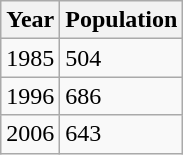<table class="wikitable">
<tr>
<th>Year</th>
<th>Population</th>
</tr>
<tr>
<td>1985</td>
<td>504</td>
</tr>
<tr>
<td>1996</td>
<td>686</td>
</tr>
<tr>
<td>2006</td>
<td>643</td>
</tr>
</table>
